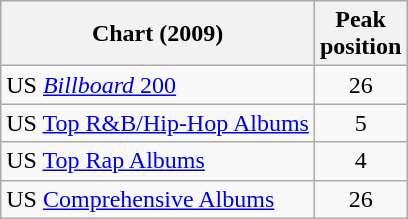<table class="wikitable sortable">
<tr>
<th align="left">Chart (2009)</th>
<th align="left">Peak<br>position</th>
</tr>
<tr>
<td>US <a href='#'><em>Billboard</em> 200</a></td>
<td style="text-align:center;">26</td>
</tr>
<tr>
<td>US <a href='#'>Top R&B/Hip-Hop Albums</a></td>
<td style="text-align:center;">5</td>
</tr>
<tr>
<td>US <a href='#'>Top Rap Albums</a></td>
<td style="text-align:center;">4</td>
</tr>
<tr>
<td>US  <a href='#'>Comprehensive Albums</a></td>
<td style="text-align:center;">26</td>
</tr>
</table>
